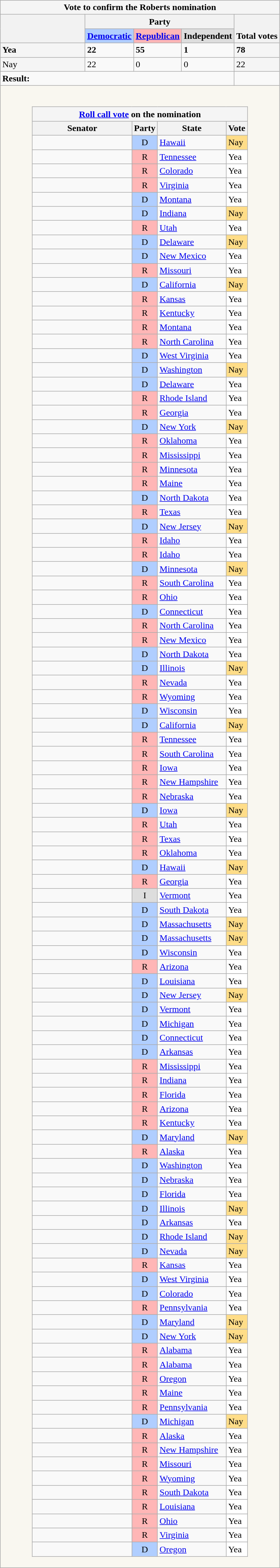<table class="wikitable">
<tr>
<th colspan=5 style="background:#f5f5f5">Vote to confirm the Roberts nomination</th>
</tr>
<tr style="vertical-align:bottom;">
<th rowspan=2 style="width: 9em;"></th>
<th colspan=3>Party</th>
<th rowspan=2>Total votes</th>
</tr>
<tr style="vertical-align:bottom;">
<th style="background-color:#b0ceff;"><a href='#'>Democratic</a></th>
<th style="background-color:#ffb6b6;"><a href='#'>Republican</a></th>
<th style="background-color:#dddddd;">Independent</th>
</tr>
<tr>
<td style="background:#F5F5F5"><strong>Yea</strong></td>
<td><strong>22</strong></td>
<td><strong>55</strong></td>
<td><strong>1</strong></td>
<td style="background:#F5F5F5"><strong>78</strong></td>
</tr>
<tr>
<td style="background:#F5F5F5">Nay</td>
<td>22</td>
<td>0</td>
<td>0</td>
<td style="background:#F5F5F5">22</td>
</tr>
<tr>
<td colspan=4 style="text-align:left;"><strong>Result: </strong></td>
</tr>
<tr>
<td colspan=5 style="background:#f9f7f0"><br><table class="wikitable sortable" style="margin:1em auto;">
<tr>
<th colspan=4 style="background:#f5f5f5"><a href='#'>Roll call vote</a> on the nomination</th>
</tr>
<tr>
<th scope="col" style="width: 170px;">Senator</th>
<th>Party</th>
<th scope="col" style="width: 115px;">State</th>
<th>Vote</th>
</tr>
<tr>
<td></td>
<td style="background-color:#b0ceff; text-align: center;">D</td>
<td><a href='#'>Hawaii</a></td>
<td style="background-color:#ffdd88;">Nay</td>
</tr>
<tr>
<td></td>
<td style="background-color:#ffb6b6; text-align: center;">R</td>
<td><a href='#'>Tennessee</a></td>
<td style="background-color:#ffffff;">Yea</td>
</tr>
<tr>
<td></td>
<td style="background-color:#ffb6b6; text-align: center;">R</td>
<td><a href='#'>Colorado</a></td>
<td style="background-color:#ffffff;">Yea</td>
</tr>
<tr>
<td></td>
<td style="background-color:#ffb6b6; text-align: center;">R</td>
<td><a href='#'>Virginia</a></td>
<td style="background-color:#ffffff;">Yea</td>
</tr>
<tr>
<td></td>
<td style="background-color:#b0ceff; text-align: center;">D</td>
<td><a href='#'>Montana</a></td>
<td style="background-color:#ffffff;">Yea</td>
</tr>
<tr>
<td></td>
<td style="background-color:#b0ceff; text-align: center;">D</td>
<td><a href='#'>Indiana</a></td>
<td style="background-color:#ffdd88;">Nay</td>
</tr>
<tr>
<td></td>
<td style="background-color:#ffb6b6; text-align: center;">R</td>
<td><a href='#'>Utah</a></td>
<td style="background-color:#ffffff;">Yea</td>
</tr>
<tr>
<td></td>
<td style="background-color:#b0ceff; text-align: center;">D</td>
<td><a href='#'>Delaware</a></td>
<td style="background-color:#ffdd88;">Nay</td>
</tr>
<tr>
<td></td>
<td style="background-color:#b0ceff; text-align: center;">D</td>
<td><a href='#'>New Mexico</a></td>
<td style="background-color:#ffffff;">Yea</td>
</tr>
<tr>
<td></td>
<td style="background-color:#ffb6b6; text-align: center;">R</td>
<td><a href='#'>Missouri</a></td>
<td style="background-color:#ffffff;">Yea</td>
</tr>
<tr>
<td></td>
<td style="background-color:#b0ceff; text-align: center;">D</td>
<td><a href='#'>California</a></td>
<td style="background-color:#ffdd88;">Nay</td>
</tr>
<tr>
<td></td>
<td style="background-color:#ffb6b6; text-align: center;">R</td>
<td><a href='#'>Kansas</a></td>
<td style="background-color:#ffffff;">Yea</td>
</tr>
<tr>
<td></td>
<td style="background-color:#ffb6b6; text-align: center;">R</td>
<td><a href='#'>Kentucky</a></td>
<td style="background-color:#ffffff;">Yea</td>
</tr>
<tr>
<td></td>
<td style="background-color:#ffb6b6; text-align: center;">R</td>
<td><a href='#'>Montana</a></td>
<td style="background-color:#ffffff;">Yea</td>
</tr>
<tr>
<td></td>
<td style="background-color:#ffb6b6; text-align: center;">R</td>
<td><a href='#'>North Carolina</a></td>
<td style="background-color:#ffffff;">Yea</td>
</tr>
<tr>
<td></td>
<td style="background-color:#b0ceff; text-align: center;">D</td>
<td><a href='#'>West Virginia</a></td>
<td style="background-color:#ffffff;">Yea</td>
</tr>
<tr>
<td></td>
<td style="background-color:#b0ceff; text-align: center;">D</td>
<td><a href='#'>Washington</a></td>
<td style="background-color:#ffdd88;">Nay</td>
</tr>
<tr>
<td></td>
<td style="background-color:#b0ceff; text-align: center;">D</td>
<td><a href='#'>Delaware</a></td>
<td style="background-color:#ffffff;">Yea</td>
</tr>
<tr>
<td></td>
<td style="background-color:#ffb6b6; text-align: center;">R</td>
<td><a href='#'>Rhode Island</a></td>
<td style="background-color:#ffffff;">Yea</td>
</tr>
<tr>
<td></td>
<td style="background-color:#ffb6b6; text-align: center;">R</td>
<td><a href='#'>Georgia</a></td>
<td style="background-color:#ffffff;">Yea</td>
</tr>
<tr>
<td></td>
<td style="background-color:#b0ceff; text-align: center;">D</td>
<td><a href='#'>New York</a></td>
<td style="background-color:#ffdd88;">Nay</td>
</tr>
<tr>
<td></td>
<td style="background-color:#ffb6b6; text-align: center;">R</td>
<td><a href='#'>Oklahoma</a></td>
<td style="background-color:#ffffff;">Yea</td>
</tr>
<tr>
<td></td>
<td style="background-color:#ffb6b6; text-align: center;">R</td>
<td><a href='#'>Mississippi</a></td>
<td style="background-color:#ffffff;">Yea</td>
</tr>
<tr>
<td></td>
<td style="background-color:#ffb6b6; text-align: center;">R</td>
<td><a href='#'>Minnesota</a></td>
<td style="background-color:#ffffff;">Yea</td>
</tr>
<tr>
<td></td>
<td style="background-color:#ffb6b6; text-align: center;">R</td>
<td><a href='#'>Maine</a></td>
<td style="background-color:#ffffff;">Yea</td>
</tr>
<tr>
<td></td>
<td style="background-color:#b0ceff; text-align: center;">D</td>
<td><a href='#'>North Dakota</a></td>
<td style="background-color:#ffffff;">Yea</td>
</tr>
<tr>
<td></td>
<td style="background-color:#ffb6b6; text-align: center;">R</td>
<td><a href='#'>Texas</a></td>
<td style="background-color:#ffffff;">Yea</td>
</tr>
<tr>
<td></td>
<td style="background-color:#b0ceff; text-align: center;">D</td>
<td><a href='#'>New Jersey</a></td>
<td style="background-color:#ffdd88;">Nay</td>
</tr>
<tr>
<td></td>
<td style="background-color:#ffb6b6; text-align: center;">R</td>
<td><a href='#'>Idaho</a></td>
<td style="background-color:#ffffff;">Yea</td>
</tr>
<tr>
<td></td>
<td style="background-color:#ffb6b6; text-align: center;">R</td>
<td><a href='#'>Idaho</a></td>
<td style="background-color:#ffffff;">Yea</td>
</tr>
<tr>
<td></td>
<td style="background-color:#b0ceff; text-align: center;">D</td>
<td><a href='#'>Minnesota</a></td>
<td style="background-color:#ffdd88;">Nay</td>
</tr>
<tr>
<td></td>
<td style="background-color:#ffb6b6; text-align: center;">R</td>
<td><a href='#'>South Carolina</a></td>
<td style="background-color:#ffffff;">Yea</td>
</tr>
<tr>
<td></td>
<td style="background-color:#ffb6b6; text-align: center;">R</td>
<td><a href='#'>Ohio</a></td>
<td style="background-color:#ffffff;">Yea</td>
</tr>
<tr>
<td></td>
<td style="background-color:#b0ceff; text-align: center;">D</td>
<td><a href='#'>Connecticut</a></td>
<td style="background-color:#ffffff;">Yea</td>
</tr>
<tr>
<td></td>
<td style="background-color:#ffb6b6; text-align: center;">R</td>
<td><a href='#'>North Carolina</a></td>
<td style="background-color:#ffffff;">Yea</td>
</tr>
<tr>
<td></td>
<td style="background-color:#ffb6b6; text-align: center;">R</td>
<td><a href='#'>New Mexico</a></td>
<td style="background-color:#ffffff;">Yea</td>
</tr>
<tr>
<td></td>
<td style="background-color:#b0ceff; text-align: center;">D</td>
<td><a href='#'>North Dakota</a></td>
<td style="background-color:#ffffff;">Yea</td>
</tr>
<tr>
<td></td>
<td style="background-color:#b0ceff; text-align: center;">D</td>
<td><a href='#'>Illinois</a></td>
<td style="background-color:#ffdd88;">Nay</td>
</tr>
<tr>
<td></td>
<td style="background-color:#ffb6b6; text-align: center;">R</td>
<td><a href='#'>Nevada</a></td>
<td style="background-color:#ffffff;">Yea</td>
</tr>
<tr>
<td></td>
<td style="background-color:#ffb6b6; text-align: center;">R</td>
<td><a href='#'>Wyoming</a></td>
<td style="background-color:#ffffff;">Yea</td>
</tr>
<tr>
<td></td>
<td style="background-color:#b0ceff; text-align: center;">D</td>
<td><a href='#'>Wisconsin</a></td>
<td style="background-color:#ffffff;">Yea</td>
</tr>
<tr>
<td></td>
<td style="background-color:#b0ceff; text-align: center;">D</td>
<td><a href='#'>California</a></td>
<td style="background-color:#ffdd88;">Nay</td>
</tr>
<tr>
<td></td>
<td style="background-color:#ffb6b6; text-align: center;">R</td>
<td><a href='#'>Tennessee</a></td>
<td style="background-color:#ffffff;">Yea</td>
</tr>
<tr>
<td></td>
<td style="background-color:#ffb6b6; text-align: center;">R</td>
<td><a href='#'>South Carolina</a></td>
<td style="background-color:#ffffff;">Yea</td>
</tr>
<tr>
<td></td>
<td style="background-color:#ffb6b6; text-align: center;">R</td>
<td><a href='#'>Iowa</a></td>
<td style="background-color:#ffffff;">Yea</td>
</tr>
<tr>
<td></td>
<td style="background-color:#ffb6b6; text-align: center;">R</td>
<td><a href='#'>New Hampshire</a></td>
<td style="background-color:#ffffff;">Yea</td>
</tr>
<tr>
<td></td>
<td style="background-color:#ffb6b6; text-align: center;">R</td>
<td><a href='#'>Nebraska</a></td>
<td style="background-color:#ffffff;">Yea</td>
</tr>
<tr>
<td></td>
<td style="background-color:#b0ceff; text-align: center;">D</td>
<td><a href='#'>Iowa</a></td>
<td style="background-color:#ffdd88;">Nay</td>
</tr>
<tr>
<td></td>
<td style="background-color:#ffb6b6; text-align: center;">R</td>
<td><a href='#'>Utah</a></td>
<td style="background-color:#ffffff;">Yea</td>
</tr>
<tr>
<td></td>
<td style="background-color:#ffb6b6; text-align: center;">R</td>
<td><a href='#'>Texas</a></td>
<td style="background-color:#ffffff;">Yea</td>
</tr>
<tr>
<td></td>
<td style="background-color:#ffb6b6; text-align: center;">R</td>
<td><a href='#'>Oklahoma</a></td>
<td style="background-color:#ffffff;">Yea</td>
</tr>
<tr>
<td></td>
<td style="background-color:#b0ceff; text-align: center;">D</td>
<td><a href='#'>Hawaii</a></td>
<td style="background-color:#ffdd88;">Nay</td>
</tr>
<tr>
<td></td>
<td style="background-color:#ffb6b6; text-align: center;">R</td>
<td><a href='#'>Georgia</a></td>
<td style="background-color:#ffffff;">Yea</td>
</tr>
<tr>
<td></td>
<td style="background-color:#dddddd; text-align: center;">I</td>
<td><a href='#'>Vermont</a></td>
<td style="background-color:#ffffff;">Yea</td>
</tr>
<tr>
<td></td>
<td style="background-color:#b0ceff; text-align: center;">D</td>
<td><a href='#'>South Dakota</a></td>
<td style="background-color:#ffffff;">Yea</td>
</tr>
<tr>
<td></td>
<td style="background-color:#b0ceff; text-align: center;">D</td>
<td><a href='#'>Massachusetts</a></td>
<td style="background-color:#ffdd88;">Nay</td>
</tr>
<tr>
<td></td>
<td style="background-color:#b0ceff; text-align: center;">D</td>
<td><a href='#'>Massachusetts</a></td>
<td style="background-color:#ffdd88;">Nay</td>
</tr>
<tr>
<td></td>
<td style="background-color:#b0ceff; text-align: center;">D</td>
<td><a href='#'>Wisconsin</a></td>
<td style="background-color:#ffffff;">Yea</td>
</tr>
<tr>
<td></td>
<td style="background-color:#ffb6b6; text-align: center;">R</td>
<td><a href='#'>Arizona</a></td>
<td style="background-color:#ffffff;">Yea</td>
</tr>
<tr>
<td></td>
<td style="background-color:#b0ceff; text-align: center;">D</td>
<td><a href='#'>Louisiana</a></td>
<td style="background-color:#ffffff;">Yea</td>
</tr>
<tr>
<td></td>
<td style="background-color:#b0ceff; text-align: center;">D</td>
<td><a href='#'>New Jersey</a></td>
<td style="background-color:#ffdd88;">Nay</td>
</tr>
<tr>
<td></td>
<td style="background-color:#b0ceff; text-align: center;">D</td>
<td><a href='#'>Vermont</a></td>
<td style="background-color:#ffffff;">Yea</td>
</tr>
<tr>
<td></td>
<td style="background-color:#b0ceff; text-align: center;">D</td>
<td><a href='#'>Michigan</a></td>
<td style="background-color:#ffffff;">Yea</td>
</tr>
<tr>
<td></td>
<td style="background-color:#b0ceff; text-align: center;">D</td>
<td><a href='#'>Connecticut</a></td>
<td style="background-color:#ffffff;">Yea</td>
</tr>
<tr>
<td></td>
<td style="background-color:#b0ceff; text-align: center;">D</td>
<td><a href='#'>Arkansas</a></td>
<td style="background-color:#ffffff;">Yea</td>
</tr>
<tr>
<td></td>
<td style="background-color:#ffb6b6; text-align: center;">R</td>
<td><a href='#'>Mississippi</a></td>
<td style="background-color:#ffffff;">Yea</td>
</tr>
<tr>
<td></td>
<td style="background-color:#ffb6b6; text-align: center;">R</td>
<td><a href='#'>Indiana</a></td>
<td style="background-color:#ffffff;">Yea</td>
</tr>
<tr>
<td></td>
<td style="background-color:#ffb6b6; text-align: center;">R</td>
<td><a href='#'>Florida</a></td>
<td style="background-color:#ffffff;">Yea</td>
</tr>
<tr>
<td></td>
<td style="background-color:#ffb6b6; text-align: center;">R</td>
<td><a href='#'>Arizona</a></td>
<td style="background-color:#ffffff;">Yea</td>
</tr>
<tr>
<td></td>
<td style="background-color:#ffb6b6; text-align: center;">R</td>
<td><a href='#'>Kentucky</a></td>
<td style="background-color:#ffffff;">Yea</td>
</tr>
<tr>
<td></td>
<td style="background-color:#b0ceff; text-align: center;">D</td>
<td><a href='#'>Maryland</a></td>
<td style="background-color:#ffdd88;">Nay</td>
</tr>
<tr>
<td></td>
<td style="background-color:#ffb6b6; text-align: center;">R</td>
<td><a href='#'>Alaska</a></td>
<td style="background-color:#ffffff;">Yea</td>
</tr>
<tr>
<td></td>
<td style="background-color:#b0ceff; text-align: center;">D</td>
<td><a href='#'>Washington</a></td>
<td style="background-color:#ffffff;">Yea</td>
</tr>
<tr>
<td></td>
<td style="background-color:#b0ceff; text-align: center;">D</td>
<td><a href='#'>Nebraska</a></td>
<td style="background-color:#ffffff;">Yea</td>
</tr>
<tr>
<td></td>
<td style="background-color:#b0ceff; text-align: center;">D</td>
<td><a href='#'>Florida</a></td>
<td style="background-color:#ffffff;">Yea</td>
</tr>
<tr>
<td></td>
<td style="background-color:#b0ceff; text-align: center;">D</td>
<td><a href='#'>Illinois</a></td>
<td style="background-color:#ffdd88;">Nay</td>
</tr>
<tr>
<td></td>
<td style="background-color:#b0ceff; text-align: center;">D</td>
<td><a href='#'>Arkansas</a></td>
<td style="background-color:#ffffff;">Yea</td>
</tr>
<tr>
<td></td>
<td style="background-color:#b0ceff; text-align: center;">D</td>
<td><a href='#'>Rhode Island</a></td>
<td style="background-color:#ffdd88;">Nay</td>
</tr>
<tr>
<td></td>
<td style="background-color:#b0ceff; text-align: center;">D</td>
<td><a href='#'>Nevada</a></td>
<td style="background-color:#ffdd88;">Nay</td>
</tr>
<tr>
<td></td>
<td style="background-color:#ffb6b6; text-align: center;">R</td>
<td><a href='#'>Kansas</a></td>
<td style="background-color:#ffffff;">Yea</td>
</tr>
<tr>
<td></td>
<td style="background-color:#b0ceff; text-align: center;">D</td>
<td><a href='#'>West Virginia</a></td>
<td style="background-color:#ffffff;">Yea</td>
</tr>
<tr>
<td></td>
<td style="background-color:#b0ceff; text-align: center;">D</td>
<td><a href='#'>Colorado</a></td>
<td style="background-color:#ffffff;">Yea</td>
</tr>
<tr>
<td></td>
<td style="background-color:#ffb6b6; text-align: center;">R</td>
<td><a href='#'>Pennsylvania</a></td>
<td style="background-color:#ffffff;">Yea</td>
</tr>
<tr>
<td></td>
<td style="background-color:#b0ceff; text-align: center;">D</td>
<td><a href='#'>Maryland</a></td>
<td style="background-color:#ffdd88;">Nay</td>
</tr>
<tr>
<td></td>
<td style="background-color:#b0ceff; text-align: center;">D</td>
<td><a href='#'>New York</a></td>
<td style="background-color:#ffdd88;">Nay</td>
</tr>
<tr>
<td></td>
<td style="background-color:#ffb6b6; text-align: center;">R</td>
<td><a href='#'>Alabama</a></td>
<td style="background-color:#ffffff;">Yea</td>
</tr>
<tr>
<td></td>
<td style="background-color:#ffb6b6; text-align: center;">R</td>
<td><a href='#'>Alabama</a></td>
<td style="background-color:#ffffff;">Yea</td>
</tr>
<tr>
<td></td>
<td style="background-color:#ffb6b6; text-align: center;">R</td>
<td><a href='#'>Oregon</a></td>
<td style="background-color:#ffffff;">Yea</td>
</tr>
<tr>
<td></td>
<td style="background-color:#ffb6b6; text-align: center;">R</td>
<td><a href='#'>Maine</a></td>
<td style="background-color:#ffffff;">Yea</td>
</tr>
<tr>
<td></td>
<td style="background-color:#ffb6b6; text-align: center;">R</td>
<td><a href='#'>Pennsylvania</a></td>
<td style="background-color:#ffffff;">Yea</td>
</tr>
<tr>
<td></td>
<td style="background-color:#b0ceff; text-align: center;">D</td>
<td><a href='#'>Michigan</a></td>
<td style="background-color:#ffdd88;">Nay</td>
</tr>
<tr>
<td></td>
<td style="background-color:#ffb6b6; text-align: center;">R</td>
<td><a href='#'>Alaska</a></td>
<td style="background-color:#ffffff;">Yea</td>
</tr>
<tr>
<td></td>
<td style="background-color:#ffb6b6; text-align: center;">R</td>
<td><a href='#'>New Hampshire</a></td>
<td style="background-color:#ffffff;">Yea</td>
</tr>
<tr>
<td></td>
<td style="background-color:#ffb6b6; text-align: center;">R</td>
<td><a href='#'>Missouri</a></td>
<td style="background-color:#ffffff;">Yea</td>
</tr>
<tr>
<td></td>
<td style="background-color:#ffb6b6; text-align: center;">R</td>
<td><a href='#'>Wyoming</a></td>
<td style="background-color:#ffffff;">Yea</td>
</tr>
<tr>
<td></td>
<td style="background-color:#ffb6b6; text-align: center;">R</td>
<td><a href='#'>South Dakota</a></td>
<td style="background-color:#ffffff;">Yea</td>
</tr>
<tr>
<td></td>
<td style="background-color:#ffb6b6; text-align: center;">R</td>
<td><a href='#'>Louisiana</a></td>
<td style="background-color:#ffffff;">Yea</td>
</tr>
<tr>
<td></td>
<td style="background-color:#ffb6b6; text-align: center;">R</td>
<td><a href='#'>Ohio</a></td>
<td style="background-color:#ffffff;">Yea</td>
</tr>
<tr>
<td></td>
<td style="background-color:#ffb6b6; text-align: center;">R</td>
<td><a href='#'>Virginia</a></td>
<td style="background-color:#ffffff;">Yea</td>
</tr>
<tr>
<td></td>
<td style="background-color:#b0ceff; text-align: center;">D</td>
<td><a href='#'>Oregon</a></td>
<td style="background-color:#ffffff;">Yea</td>
</tr>
</table>
</td>
</tr>
</table>
